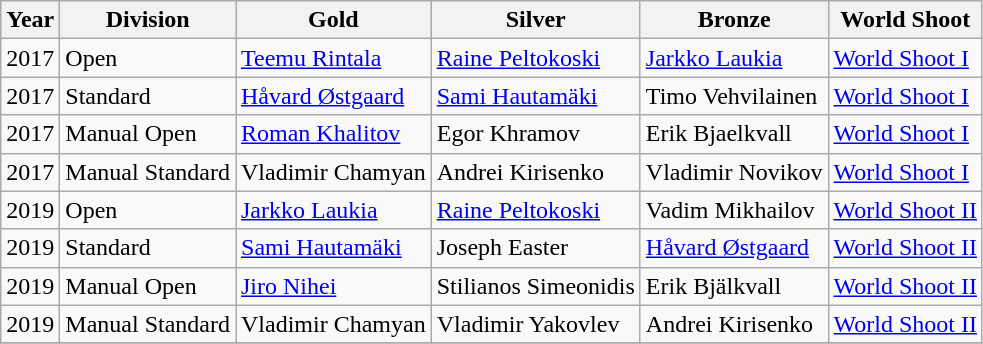<table class="wikitable sortable" style="text-align: left;">
<tr>
<th>Year</th>
<th>Division</th>
<th> Gold</th>
<th> Silver</th>
<th> Bronze</th>
<th>World Shoot</th>
</tr>
<tr>
<td>2017</td>
<td>Open</td>
<td> <a href='#'>Teemu Rintala</a></td>
<td> <a href='#'>Raine Peltokoski</a></td>
<td> <a href='#'>Jarkko Laukia</a></td>
<td><a href='#'>World Shoot I</a></td>
</tr>
<tr>
<td>2017</td>
<td>Standard</td>
<td> <a href='#'>Håvard Østgaard</a></td>
<td> <a href='#'>Sami Hautamäki</a></td>
<td> Timo Vehvilainen</td>
<td><a href='#'>World Shoot I</a></td>
</tr>
<tr>
<td>2017</td>
<td>Manual Open</td>
<td> <a href='#'>Roman Khalitov</a></td>
<td> Egor Khramov</td>
<td> Erik Bjaelkvall</td>
<td><a href='#'>World Shoot I</a></td>
</tr>
<tr>
<td>2017</td>
<td>Manual Standard</td>
<td> Vladimir Chamyan</td>
<td> Andrei Kirisenko</td>
<td> Vladimir Novikov</td>
<td><a href='#'>World Shoot I</a></td>
</tr>
<tr>
<td>2019</td>
<td>Open</td>
<td> <a href='#'>Jarkko Laukia</a></td>
<td> <a href='#'>Raine Peltokoski</a></td>
<td> Vadim Mikhailov</td>
<td><a href='#'>World Shoot II</a></td>
</tr>
<tr>
<td>2019</td>
<td>Standard</td>
<td> <a href='#'>Sami Hautamäki</a></td>
<td> Joseph Easter</td>
<td> <a href='#'>Håvard Østgaard</a></td>
<td><a href='#'>World Shoot II</a></td>
</tr>
<tr>
<td>2019</td>
<td>Manual Open</td>
<td> <a href='#'>Jiro Nihei</a></td>
<td> Stilianos Simeonidis</td>
<td> Erik Bjälkvall</td>
<td><a href='#'>World Shoot II</a></td>
</tr>
<tr>
<td>2019</td>
<td>Manual Standard</td>
<td> Vladimir Chamyan</td>
<td> Vladimir Yakovlev</td>
<td> Andrei Kirisenko</td>
<td><a href='#'>World Shoot II</a></td>
</tr>
<tr>
</tr>
</table>
